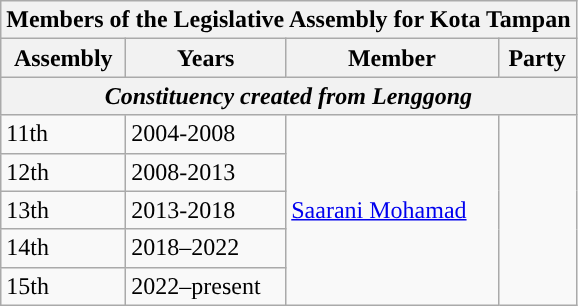<table class=wikitable>
<tr>
<th colspan=4>Members of the Legislative Assembly for Kota Tampan</th>
</tr>
<tr>
<th>Assembly</th>
<th>Years</th>
<th>Member</th>
<th>Party</th>
</tr>
<tr>
<th colspan=4 align=center><em>Constituency created from Lenggong</em></th>
</tr>
<tr>
<td>11th</td>
<td>2004-2008</td>
<td rowspan="5"><a href='#'>Saarani Mohamad</a></td>
<td rowspan="5"></td>
</tr>
<tr>
<td>12th</td>
<td>2008-2013</td>
</tr>
<tr>
<td>13th</td>
<td>2013-2018</td>
</tr>
<tr>
<td>14th</td>
<td>2018–2022</td>
</tr>
<tr>
<td>15th</td>
<td>2022–present</td>
</tr>
</table>
